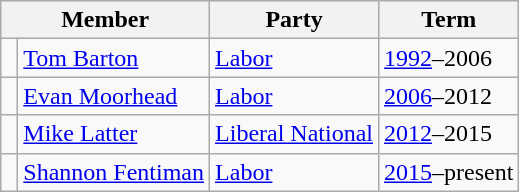<table class="wikitable">
<tr>
<th colspan="2">Member</th>
<th>Party</th>
<th>Term</th>
</tr>
<tr>
<td> </td>
<td><a href='#'>Tom Barton</a></td>
<td><a href='#'>Labor</a></td>
<td><a href='#'>1992</a>–2006</td>
</tr>
<tr>
<td> </td>
<td><a href='#'>Evan Moorhead</a></td>
<td><a href='#'>Labor</a></td>
<td><a href='#'>2006</a>–2012</td>
</tr>
<tr>
<td> </td>
<td><a href='#'>Mike Latter</a></td>
<td><a href='#'>Liberal National</a></td>
<td><a href='#'>2012</a>–2015</td>
</tr>
<tr>
<td> </td>
<td><a href='#'>Shannon Fentiman</a></td>
<td><a href='#'>Labor</a></td>
<td><a href='#'>2015</a>–present</td>
</tr>
</table>
